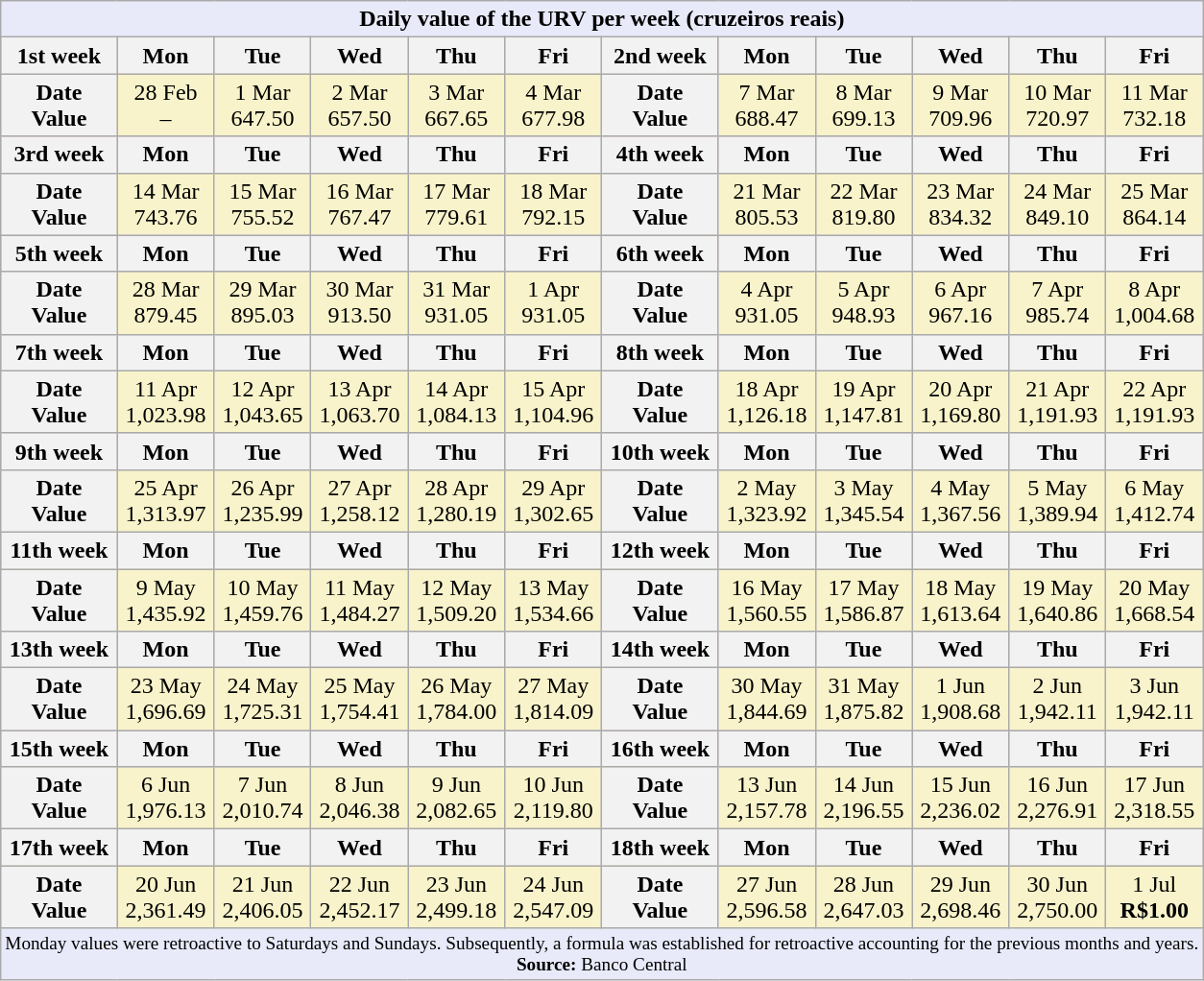<table class="wikitable" "text-align:center;font-size:100%;"|>
<tr>
<td colspan="13" style="text-align:center;font-size:100%;background:#E8EAFA;"><strong>Daily value of the URV per week (cruzeiros reais)</strong></td>
</tr>
<tr style="background: #E5AFAA;text-align:center;">
<th>1st week</th>
<th>Mon</th>
<th>Tue</th>
<th>Wed</th>
<th>Thu</th>
<th>Fri</th>
<th>2nd week</th>
<th>Mon</th>
<th>Tue</th>
<th>Wed</th>
<th>Thu</th>
<th>Fri</th>
</tr>
<tr style="background: #F8F3CA;text-align:center;">
<th>Date<br>Value</th>
<td>28 Feb<br> –</td>
<td>1 Mar<br>647.50</td>
<td>2 Mar<br>657.50</td>
<td>3 Mar<br>667.65</td>
<td>4 Mar<br>677.98</td>
<th>Date<br>Value</th>
<td>7 Mar<br>688.47</td>
<td>8 Mar<br>699.13</td>
<td>9 Mar<br>709.96</td>
<td>10 Mar<br>720.97</td>
<td>11 Mar<br>732.18</td>
</tr>
<tr style="background: #E5AFAA;text-align:center;">
<th>3rd week</th>
<th>Mon</th>
<th>Tue</th>
<th>Wed</th>
<th>Thu</th>
<th>Fri</th>
<th>4th week</th>
<th>Mon</th>
<th>Tue</th>
<th>Wed</th>
<th>Thu</th>
<th>Fri</th>
</tr>
<tr style="background: #F8F3CA;text-align:center;">
<th>Date<br>Value</th>
<td>14 Mar<br>743.76</td>
<td>15 Mar<br>755.52</td>
<td>16 Mar<br>767.47</td>
<td>17 Mar<br>779.61</td>
<td>18 Mar<br>792.15</td>
<th>Date<br>Value</th>
<td>21 Mar<br>805.53</td>
<td>22 Mar<br>819.80</td>
<td>23 Mar<br>834.32</td>
<td>24 Mar<br>849.10</td>
<td>25 Mar<br>864.14</td>
</tr>
<tr style="background: #E5AFAA;text-align:center;">
<th>5th week</th>
<th>Mon</th>
<th>Tue</th>
<th>Wed</th>
<th>Thu</th>
<th>Fri</th>
<th>6th week</th>
<th>Mon</th>
<th>Tue</th>
<th>Wed</th>
<th>Thu</th>
<th>Fri</th>
</tr>
<tr style="background: #F8F3CA;text-align:center;">
<th>Date<br>Value</th>
<td>28 Mar<br>879.45</td>
<td>29 Mar<br>895.03</td>
<td>30 Mar<br>913.50</td>
<td>31 Mar<br>931.05</td>
<td>1 Apr<br>931.05</td>
<th>Date<br>Value</th>
<td>4 Apr<br>931.05</td>
<td>5 Apr<br>948.93</td>
<td>6 Apr<br>967.16</td>
<td>7 Apr<br>985.74</td>
<td>8 Apr<br>1,004.68</td>
</tr>
<tr style="background: #E5AFAA;text-align:center;">
<th>7th week</th>
<th>Mon</th>
<th>Tue</th>
<th>Wed</th>
<th>Thu</th>
<th>Fri</th>
<th>8th week</th>
<th>Mon</th>
<th>Tue</th>
<th>Wed</th>
<th>Thu</th>
<th>Fri</th>
</tr>
<tr style="background: #F8F3CA;text-align:center;">
<th>Date<br>Value</th>
<td>11 Apr<br>1,023.98</td>
<td>12 Apr<br>1,043.65</td>
<td>13 Apr<br>1,063.70</td>
<td>14 Apr<br>1,084.13</td>
<td>15 Apr<br>1,104.96</td>
<th>Date<br>Value</th>
<td>18 Apr<br>1,126.18</td>
<td>19 Apr<br>1,147.81</td>
<td>20 Apr<br>1,169.80</td>
<td>21 Apr<br>1,191.93</td>
<td>22 Apr<br>1,191.93</td>
</tr>
<tr style="background: #E5AFAA;text-align:center;">
<th>9th week</th>
<th>Mon</th>
<th>Tue</th>
<th>Wed</th>
<th>Thu</th>
<th>Fri</th>
<th>10th week</th>
<th>Mon</th>
<th>Tue</th>
<th>Wed</th>
<th>Thu</th>
<th>Fri</th>
</tr>
<tr style="background: #F8F3CA;text-align:center;">
<th>Date<br>Value</th>
<td>25 Apr<br>1,313.97</td>
<td>26 Apr<br>1,235.99</td>
<td>27 Apr<br>1,258.12</td>
<td>28 Apr<br>1,280.19</td>
<td>29 Apr<br>1,302.65</td>
<th>Date<br>Value</th>
<td>2 May<br>1,323.92</td>
<td>3 May<br>1,345.54</td>
<td>4 May<br>1,367.56</td>
<td>5 May<br>1,389.94</td>
<td>6 May<br>1,412.74</td>
</tr>
<tr style="background: #E5AFAA;text-align:center;">
<th>11th week</th>
<th>Mon</th>
<th>Tue</th>
<th>Wed</th>
<th>Thu</th>
<th>Fri</th>
<th>12th week</th>
<th>Mon</th>
<th>Tue</th>
<th>Wed</th>
<th>Thu</th>
<th>Fri</th>
</tr>
<tr style="background: #F8F3CA;text-align:center;">
<th>Date<br>Value</th>
<td>9 May<br>1,435.92</td>
<td>10 May<br>1,459.76</td>
<td>11 May<br>1,484.27</td>
<td>12 May<br>1,509.20</td>
<td>13 May<br>1,534.66</td>
<th>Date<br>Value</th>
<td>16 May<br>1,560.55</td>
<td>17 May<br>1,586.87</td>
<td>18 May<br>1,613.64</td>
<td>19 May<br>1,640.86</td>
<td>20 May<br>1,668.54</td>
</tr>
<tr style="background: #E5AFAA;text-align:center;">
<th>13th week</th>
<th>Mon</th>
<th>Tue</th>
<th>Wed</th>
<th>Thu</th>
<th>Fri</th>
<th>14th week</th>
<th>Mon</th>
<th>Tue</th>
<th>Wed</th>
<th>Thu</th>
<th>Fri</th>
</tr>
<tr style="background: #F8F3CA;text-align:center;">
<th>Date<br>Value</th>
<td>23 May<br>1,696.69</td>
<td>24 May<br>1,725.31</td>
<td>25 May<br>1,754.41</td>
<td>26 May<br>1,784.00</td>
<td>27 May<br>1,814.09</td>
<th>Date<br>Value</th>
<td>30 May<br>1,844.69</td>
<td>31 May<br>1,875.82</td>
<td>1 Jun<br>1,908.68</td>
<td>2 Jun<br>1,942.11</td>
<td>3 Jun<br>1,942.11</td>
</tr>
<tr style="background: #E5AFAA;text-align:center;">
<th>15th week</th>
<th>Mon</th>
<th>Tue</th>
<th>Wed</th>
<th>Thu</th>
<th>Fri</th>
<th>16th week</th>
<th>Mon</th>
<th>Tue</th>
<th>Wed</th>
<th>Thu</th>
<th>Fri</th>
</tr>
<tr style="background: #F8F3CA;text-align:center;">
<th>Date<br>Value</th>
<td>6 Jun<br>1,976.13</td>
<td>7 Jun<br>2,010.74</td>
<td>8 Jun<br>2,046.38</td>
<td>9 Jun<br>2,082.65</td>
<td>10 Jun<br>2,119.80</td>
<th>Date<br>Value</th>
<td>13 Jun<br>2,157.78</td>
<td>14 Jun<br>2,196.55</td>
<td>15 Jun<br>2,236.02</td>
<td>16 Jun<br>2,276.91</td>
<td>17 Jun<br>2,318.55</td>
</tr>
<tr style="background: #E5AFAA;text-align:center;">
<th>17th week</th>
<th>Mon</th>
<th>Tue</th>
<th>Wed</th>
<th>Thu</th>
<th>Fri</th>
<th>18th week</th>
<th>Mon</th>
<th>Tue</th>
<th>Wed</th>
<th>Thu</th>
<th>Fri</th>
</tr>
<tr style="background: #F8F3CA;text-align:center;">
<th>Date<br>Value</th>
<td>20 Jun<br>2,361.49</td>
<td>21 Jun<br>2,406.05</td>
<td>22 Jun<br>2,452.17</td>
<td>23 Jun<br>2,499.18</td>
<td>24 Jun<br>2,547.09</td>
<th>Date<br>Value</th>
<td>27 Jun<br>2,596.58</td>
<td>28 Jun<br>2,647.03</td>
<td>29 Jun<br>2,698.46</td>
<td>30 Jun<br>2,750.00</td>
<td>1 Jul<br><strong>R$1.00</strong></td>
</tr>
<tr>
<td colspan="13" style="text-align:center;font-size:80%;background:#E8EAFA;">Monday values were retroactive to Saturdays and Sundays. Subsequently, a formula was established for retroactive accounting for the previous months and years.<br><strong>Source:</strong> Banco Central</td>
</tr>
</table>
